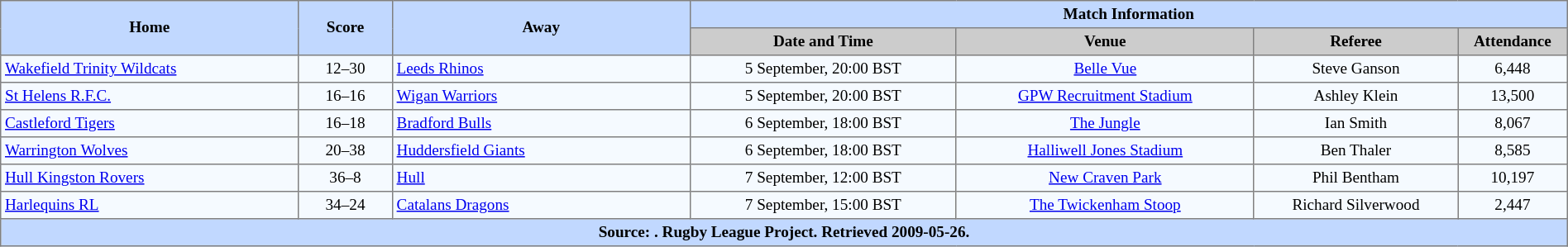<table border="1" cellpadding="3" cellspacing="0" style="border-collapse:collapse; font-size:80%; text-align:center; width:100%;">
<tr style="background:#c1d8ff;">
<th rowspan="2" style="width:19%;">Home</th>
<th rowspan="2" style="width:6%;">Score</th>
<th rowspan="2" style="width:19%;">Away</th>
<th colspan=6>Match Information</th>
</tr>
<tr style="background:#ccc;">
<th width=17%>Date and Time</th>
<th width=19%>Venue</th>
<th width=13%>Referee</th>
<th width=7%>Attendance</th>
</tr>
<tr style="background:#f5faff;">
<td align=left> <a href='#'>Wakefield Trinity Wildcats</a></td>
<td>12–30</td>
<td align=left> <a href='#'>Leeds Rhinos</a></td>
<td>5 September, 20:00 BST</td>
<td><a href='#'>Belle Vue</a></td>
<td>Steve Ganson</td>
<td>6,448</td>
</tr>
<tr style="background:#f5faff;">
<td align=left> <a href='#'>St Helens R.F.C.</a></td>
<td>16–16</td>
<td align=left> <a href='#'>Wigan Warriors</a></td>
<td>5 September, 20:00 BST</td>
<td><a href='#'>GPW Recruitment Stadium</a></td>
<td>Ashley Klein</td>
<td>13,500</td>
</tr>
<tr style="background:#f5faff;">
<td align=left> <a href='#'>Castleford Tigers</a></td>
<td>16–18</td>
<td align=left> <a href='#'>Bradford Bulls</a></td>
<td>6 September, 18:00 BST</td>
<td><a href='#'>The Jungle</a></td>
<td>Ian Smith</td>
<td>8,067</td>
</tr>
<tr style="background:#f5faff;">
<td align=left> <a href='#'>Warrington Wolves</a></td>
<td>20–38</td>
<td align=left> <a href='#'>Huddersfield Giants</a></td>
<td>6 September, 18:00 BST</td>
<td><a href='#'>Halliwell Jones Stadium</a></td>
<td>Ben Thaler</td>
<td>8,585</td>
</tr>
<tr style="background:#f5faff;">
<td align=left> <a href='#'>Hull Kingston Rovers</a></td>
<td>36–8</td>
<td align=left> <a href='#'>Hull</a></td>
<td>7 September, 12:00 BST</td>
<td><a href='#'>New Craven Park</a></td>
<td>Phil Bentham</td>
<td>10,197</td>
</tr>
<tr style="background:#f5faff;">
<td align=left> <a href='#'>Harlequins RL</a></td>
<td>34–24</td>
<td align=left> <a href='#'>Catalans Dragons</a></td>
<td>7 September, 15:00 BST</td>
<td><a href='#'>The Twickenham Stoop</a></td>
<td>Richard Silverwood</td>
<td>2,447</td>
</tr>
<tr style="background:#c1d8ff;">
<th colspan=10>Source: . Rugby League Project. Retrieved 2009-05-26.</th>
</tr>
</table>
